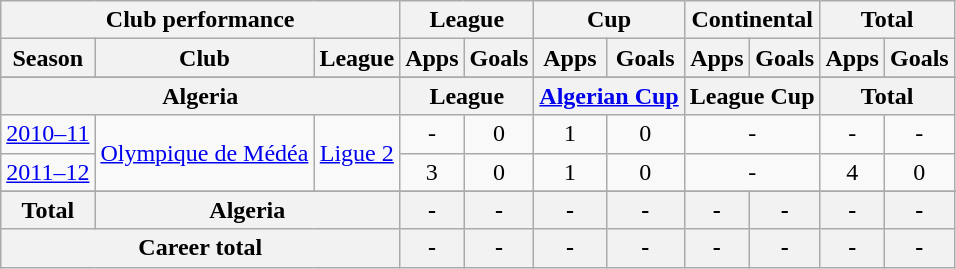<table class="wikitable" style="text-align:center">
<tr>
<th colspan=3>Club performance</th>
<th colspan=2>League</th>
<th colspan=2>Cup</th>
<th colspan=2>Continental</th>
<th colspan=2>Total</th>
</tr>
<tr>
<th>Season</th>
<th>Club</th>
<th>League</th>
<th>Apps</th>
<th>Goals</th>
<th>Apps</th>
<th>Goals</th>
<th>Apps</th>
<th>Goals</th>
<th>Apps</th>
<th>Goals</th>
</tr>
<tr>
</tr>
<tr>
<th colspan=3>Algeria</th>
<th colspan=2>League</th>
<th colspan=2><a href='#'>Algerian Cup</a></th>
<th colspan=2>League Cup</th>
<th colspan=2>Total</th>
</tr>
<tr>
<td><a href='#'>2010–11</a></td>
<td rowspan="2"><a href='#'>Olympique de Médéa</a></td>
<td rowspan="2"><a href='#'>Ligue 2</a></td>
<td>-</td>
<td>0</td>
<td>1</td>
<td>0</td>
<td colspan="2">-</td>
<td>-</td>
<td>-</td>
</tr>
<tr>
<td><a href='#'>2011–12</a></td>
<td>3</td>
<td>0</td>
<td>1</td>
<td>0</td>
<td colspan="2">-</td>
<td>4</td>
<td>0</td>
</tr>
<tr>
</tr>
<tr>
<th rowspan=1>Total</th>
<th colspan=2>Algeria</th>
<th>-</th>
<th>-</th>
<th>-</th>
<th>-</th>
<th>-</th>
<th>-</th>
<th>-</th>
<th>-</th>
</tr>
<tr>
<th colspan=3>Career total</th>
<th>-</th>
<th>-</th>
<th>-</th>
<th>-</th>
<th>-</th>
<th>-</th>
<th>-</th>
<th>-</th>
</tr>
</table>
